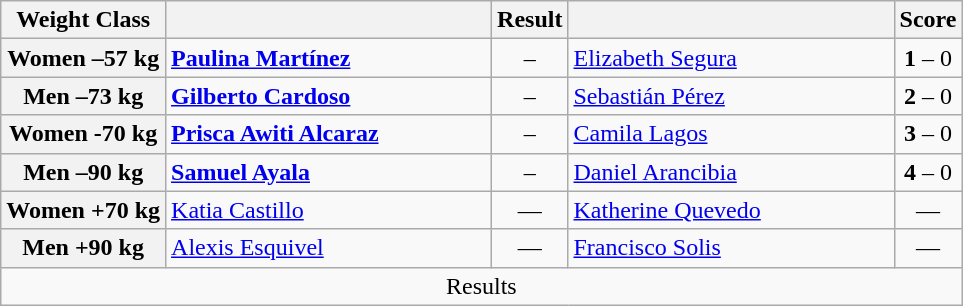<table class="wikitable">
<tr>
<th>Weight Class</th>
<th style="width:210px;"></th>
<th>Result</th>
<th style="width:210px;"></th>
<th>Score</th>
</tr>
<tr>
<th>Women –57 kg</th>
<td><strong><a href='#'>Paulina Martínez</a></strong></td>
<td align=center><strong></strong> – </td>
<td><a href='#'>Elizabeth Segura</a></td>
<td align=center><strong>1</strong> – 0</td>
</tr>
<tr>
<th>Men –73 kg</th>
<td><strong><a href='#'>Gilberto Cardoso</a></strong></td>
<td align=center><strong></strong> – </td>
<td><a href='#'>Sebastián Pérez</a></td>
<td align=center><strong>2</strong> – 0</td>
</tr>
<tr>
<th>Women -70 kg</th>
<td><strong><a href='#'>Prisca Awiti Alcaraz</a></strong></td>
<td align=center><strong></strong> – </td>
<td><a href='#'>Camila Lagos</a></td>
<td align=center><strong>3</strong> – 0</td>
</tr>
<tr>
<th>Men –90 kg</th>
<td><strong><a href='#'>Samuel Ayala</a></strong></td>
<td align=center><strong></strong> – </td>
<td><a href='#'>Daniel Arancibia</a></td>
<td align=center><strong>4</strong> – 0</td>
</tr>
<tr>
<th>Women +70 kg</th>
<td><a href='#'>Katia Castillo</a></td>
<td align=center>—</td>
<td><a href='#'>Katherine Quevedo</a></td>
<td align=center>—</td>
</tr>
<tr>
<th>Men +90 kg</th>
<td><a href='#'>Alexis Esquivel</a></td>
<td align=center>—</td>
<td><a href='#'>Francisco Solis</a></td>
<td align=center>—</td>
</tr>
<tr>
<td align=center colspan=5>Results</td>
</tr>
</table>
